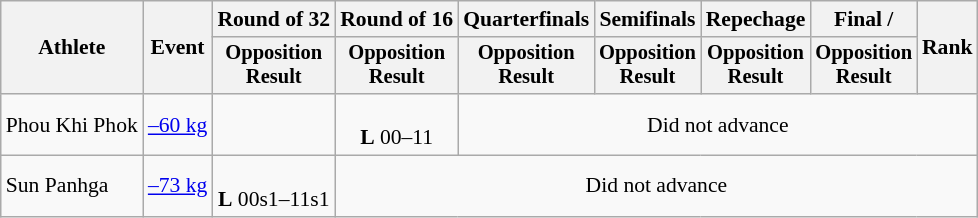<table class=wikitable style=font-size:90%;text-align:center>
<tr>
<th rowspan="2">Athlete</th>
<th rowspan="2">Event</th>
<th>Round of 32</th>
<th>Round of 16</th>
<th>Quarterfinals</th>
<th>Semifinals</th>
<th>Repechage</th>
<th>Final / </th>
<th rowspan=2>Rank</th>
</tr>
<tr style="font-size:95%">
<th>Opposition<br>Result</th>
<th>Opposition<br>Result</th>
<th>Opposition<br>Result</th>
<th>Opposition<br>Result</th>
<th>Opposition<br>Result</th>
<th>Opposition<br>Result</th>
</tr>
<tr>
<td align=left>Phou Khi Phok</td>
<td align=left><a href='#'>–60 kg</a></td>
<td></td>
<td><br><strong>L</strong> 00–11</td>
<td colspan=5>Did not advance</td>
</tr>
<tr>
<td align=left>Sun Panhga</td>
<td align=left><a href='#'>–73 kg</a></td>
<td><br><strong>L</strong> 00s1–11s1</td>
<td colspan=6>Did not advance</td>
</tr>
</table>
